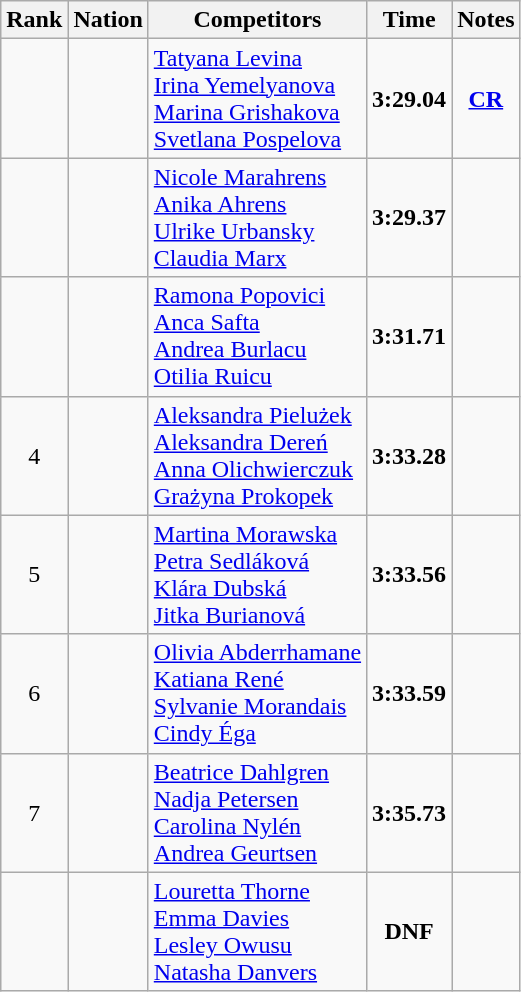<table class="wikitable sortable" style="text-align:center">
<tr>
<th>Rank</th>
<th>Nation</th>
<th>Competitors</th>
<th>Time</th>
<th>Notes</th>
</tr>
<tr>
<td></td>
<td align=left></td>
<td align=left><a href='#'>Tatyana Levina</a><br><a href='#'>Irina Yemelyanova</a><br><a href='#'>Marina Grishakova</a><br><a href='#'>Svetlana Pospelova</a></td>
<td><strong>3:29.04</strong></td>
<td><strong><a href='#'>CR</a></strong></td>
</tr>
<tr>
<td></td>
<td align=left></td>
<td align=left><a href='#'>Nicole Marahrens</a><br><a href='#'>Anika Ahrens</a><br><a href='#'>Ulrike Urbansky</a><br><a href='#'>Claudia Marx</a></td>
<td><strong>3:29.37</strong></td>
<td></td>
</tr>
<tr>
<td></td>
<td align=left></td>
<td align=left><a href='#'>Ramona Popovici</a><br><a href='#'>Anca Safta</a><br><a href='#'>Andrea Burlacu</a><br><a href='#'>Otilia Ruicu</a></td>
<td><strong>3:31.71</strong></td>
<td></td>
</tr>
<tr>
<td>4</td>
<td align=left></td>
<td align=left><a href='#'>Aleksandra Pielużek</a><br><a href='#'>Aleksandra Dereń</a><br><a href='#'>Anna Olichwierczuk</a><br><a href='#'>Grażyna Prokopek</a></td>
<td><strong>3:33.28</strong></td>
<td></td>
</tr>
<tr>
<td>5</td>
<td align=left></td>
<td align=left><a href='#'>Martina Morawska</a><br><a href='#'>Petra Sedláková</a><br><a href='#'>Klára Dubská</a><br><a href='#'>Jitka Burianová</a></td>
<td><strong>3:33.56</strong></td>
<td></td>
</tr>
<tr>
<td>6</td>
<td align=left></td>
<td align=left><a href='#'>Olivia Abderrhamane</a><br><a href='#'>Katiana René</a><br><a href='#'>Sylvanie Morandais</a><br><a href='#'>Cindy Éga</a></td>
<td><strong>3:33.59</strong></td>
<td></td>
</tr>
<tr>
<td>7</td>
<td align=left></td>
<td align=left><a href='#'>Beatrice Dahlgren</a><br><a href='#'>Nadja Petersen</a><br><a href='#'>Carolina Nylén</a><br><a href='#'>Andrea Geurtsen</a></td>
<td><strong>3:35.73</strong></td>
<td></td>
</tr>
<tr>
<td></td>
<td align=left></td>
<td align=left><a href='#'>Louretta Thorne</a><br><a href='#'>Emma Davies</a><br><a href='#'>Lesley Owusu</a><br><a href='#'>Natasha Danvers</a></td>
<td><strong>DNF</strong></td>
<td></td>
</tr>
</table>
